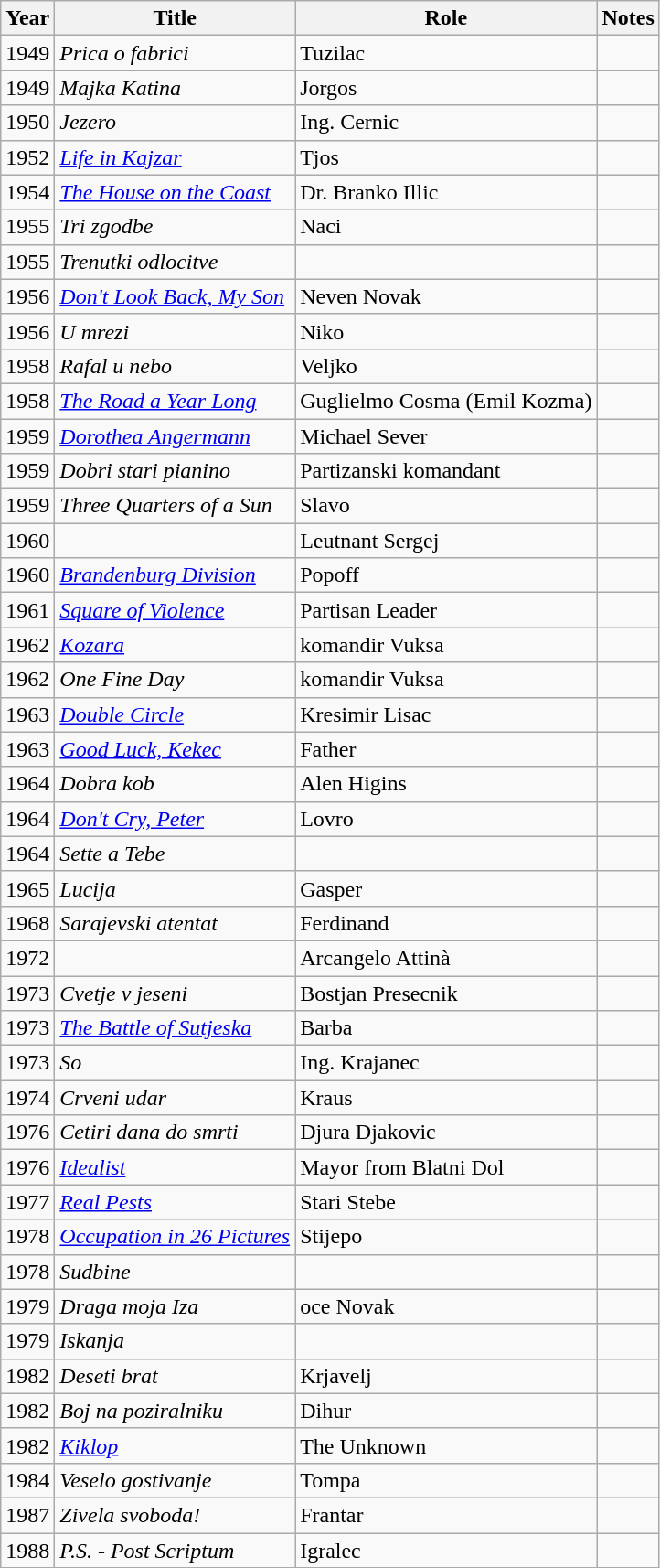<table class="wikitable">
<tr>
<th>Year</th>
<th>Title</th>
<th>Role</th>
<th>Notes</th>
</tr>
<tr>
<td>1949</td>
<td><em>Prica o fabrici</em></td>
<td>Tuzilac</td>
<td></td>
</tr>
<tr>
<td>1949</td>
<td><em>Majka Katina</em></td>
<td>Jorgos</td>
<td></td>
</tr>
<tr>
<td>1950</td>
<td><em>Jezero</em></td>
<td>Ing. Cernic</td>
<td></td>
</tr>
<tr>
<td>1952</td>
<td><em><a href='#'>Life in Kajzar</a></em></td>
<td>Tjos</td>
<td></td>
</tr>
<tr>
<td>1954</td>
<td><em><a href='#'>The House on the Coast</a></em></td>
<td>Dr. Branko Illic</td>
<td></td>
</tr>
<tr>
<td>1955</td>
<td><em>Tri zgodbe</em></td>
<td>Naci</td>
<td></td>
</tr>
<tr>
<td>1955</td>
<td><em>Trenutki odlocitve</em></td>
<td></td>
<td></td>
</tr>
<tr>
<td>1956</td>
<td><em><a href='#'>Don't Look Back, My Son</a></em></td>
<td>Neven Novak</td>
<td></td>
</tr>
<tr>
<td>1956</td>
<td><em>U mrezi</em></td>
<td>Niko</td>
<td></td>
</tr>
<tr>
<td>1958</td>
<td><em>Rafal u nebo</em></td>
<td>Veljko</td>
<td></td>
</tr>
<tr>
<td>1958</td>
<td><em><a href='#'>The Road a Year Long</a></em></td>
<td>Guglielmo Cosma (Emil Kozma)</td>
<td></td>
</tr>
<tr>
<td>1959</td>
<td><em><a href='#'>Dorothea Angermann</a></em></td>
<td>Michael Sever</td>
<td></td>
</tr>
<tr>
<td>1959</td>
<td><em>Dobri stari pianino</em></td>
<td>Partizanski komandant</td>
<td></td>
</tr>
<tr>
<td>1959</td>
<td><em>Three Quarters of a Sun</em></td>
<td>Slavo</td>
</tr>
<tr>
<td>1960</td>
<td><em></em></td>
<td>Leutnant Sergej</td>
<td></td>
</tr>
<tr>
<td>1960</td>
<td><em><a href='#'>Brandenburg Division</a></em></td>
<td>Popoff</td>
<td></td>
</tr>
<tr>
<td>1961</td>
<td><em><a href='#'>Square of Violence</a></em></td>
<td>Partisan Leader</td>
<td></td>
</tr>
<tr>
<td>1962</td>
<td><em><a href='#'>Kozara</a></em></td>
<td>komandir Vuksa</td>
<td></td>
</tr>
<tr>
<td>1962</td>
<td><em>One Fine Day</em></td>
<td>komandir Vuksa</td>
<td></td>
</tr>
<tr>
<td>1963</td>
<td><em><a href='#'>Double Circle</a></em></td>
<td>Kresimir Lisac</td>
<td></td>
</tr>
<tr>
<td>1963</td>
<td><em><a href='#'>Good Luck, Kekec</a></em></td>
<td>Father</td>
<td></td>
</tr>
<tr>
<td>1964</td>
<td><em>Dobra kob</em></td>
<td>Alen Higins</td>
<td></td>
</tr>
<tr>
<td>1964</td>
<td><em><a href='#'>Don't Cry, Peter</a></em></td>
<td>Lovro</td>
<td></td>
</tr>
<tr>
<td>1964</td>
<td><em>Sette a Tebe</em></td>
<td></td>
<td></td>
</tr>
<tr>
<td>1965</td>
<td><em>Lucija</em></td>
<td>Gasper</td>
<td></td>
</tr>
<tr>
<td>1968</td>
<td><em>Sarajevski atentat</em></td>
<td>Ferdinand</td>
<td></td>
</tr>
<tr>
<td>1972</td>
<td><em></em></td>
<td>Arcangelo Attinà</td>
<td></td>
</tr>
<tr>
<td>1973</td>
<td><em>Cvetje v jeseni</em></td>
<td>Bostjan Presecnik</td>
<td></td>
</tr>
<tr>
<td>1973</td>
<td><em><a href='#'>The Battle of Sutjeska</a></em></td>
<td>Barba</td>
<td></td>
</tr>
<tr>
<td>1973</td>
<td><em>So</em></td>
<td>Ing. Krajanec</td>
<td></td>
</tr>
<tr>
<td>1974</td>
<td><em>Crveni udar</em></td>
<td>Kraus</td>
<td></td>
</tr>
<tr>
<td>1976</td>
<td><em>Cetiri dana do smrti</em></td>
<td>Djura Djakovic</td>
<td></td>
</tr>
<tr>
<td>1976</td>
<td><em><a href='#'>Idealist</a></em></td>
<td>Mayor from Blatni Dol</td>
<td></td>
</tr>
<tr>
<td>1977</td>
<td><em><a href='#'>Real Pests</a></em></td>
<td>Stari Stebe</td>
<td></td>
</tr>
<tr>
<td>1978</td>
<td><em><a href='#'>Occupation in 26 Pictures</a></em></td>
<td>Stijepo</td>
<td></td>
</tr>
<tr>
<td>1978</td>
<td><em>Sudbine</em></td>
<td></td>
<td></td>
</tr>
<tr>
<td>1979</td>
<td><em>Draga moja Iza</em></td>
<td>oce Novak</td>
<td></td>
</tr>
<tr>
<td>1979</td>
<td><em>Iskanja</em></td>
<td></td>
<td></td>
</tr>
<tr>
<td>1982</td>
<td><em>Deseti brat</em></td>
<td>Krjavelj</td>
<td></td>
</tr>
<tr>
<td>1982</td>
<td><em>Boj na poziralniku</em></td>
<td>Dihur</td>
<td></td>
</tr>
<tr>
<td>1982</td>
<td><em><a href='#'>Kiklop</a></em></td>
<td>The Unknown</td>
<td></td>
</tr>
<tr>
<td>1984</td>
<td><em>Veselo gostivanje</em></td>
<td>Tompa</td>
<td></td>
</tr>
<tr>
<td>1987</td>
<td><em>Zivela svoboda!</em></td>
<td>Frantar</td>
<td></td>
</tr>
<tr>
<td>1988</td>
<td><em>P.S. - Post Scriptum</em></td>
<td>Igralec</td>
<td></td>
</tr>
</table>
